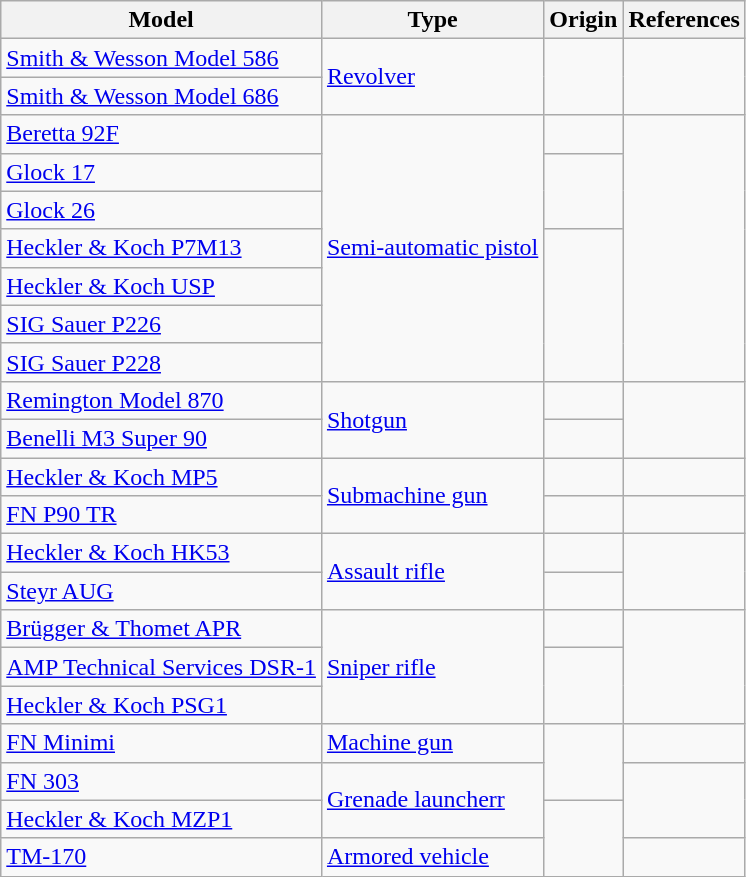<table class="wikitable">
<tr>
<th>Model</th>
<th>Type</th>
<th>Origin</th>
<th>References</th>
</tr>
<tr>
<td><a href='#'>Smith & Wesson Model 586</a></td>
<td rowspan="2"><a href='#'>Revolver</a></td>
<td rowspan="2"></td>
<td rowspan="2"></td>
</tr>
<tr>
<td><a href='#'>Smith & Wesson Model 686</a></td>
</tr>
<tr>
<td><a href='#'>Beretta 92F</a></td>
<td rowspan="7"><a href='#'>Semi-automatic pistol</a></td>
<td></td>
<td rowspan="7"></td>
</tr>
<tr>
<td><a href='#'>Glock 17</a></td>
<td rowspan="2"></td>
</tr>
<tr>
<td><a href='#'>Glock 26</a></td>
</tr>
<tr>
<td><a href='#'>Heckler & Koch P7M13</a></td>
<td rowspan="4"></td>
</tr>
<tr>
<td><a href='#'>Heckler & Koch USP</a></td>
</tr>
<tr>
<td><a href='#'>SIG Sauer P226</a></td>
</tr>
<tr>
<td><a href='#'>SIG Sauer P228</a></td>
</tr>
<tr>
<td><a href='#'>Remington Model 870</a></td>
<td rowspan="2"><a href='#'>Shotgun</a></td>
<td></td>
<td rowspan="2"></td>
</tr>
<tr>
<td><a href='#'>Benelli M3 Super 90</a></td>
<td></td>
</tr>
<tr>
<td><a href='#'>Heckler & Koch MP5</a></td>
<td rowspan="2"><a href='#'>Submachine gun</a></td>
<td></td>
<td></td>
</tr>
<tr>
<td><a href='#'>FN P90 TR</a></td>
<td></td>
<td></td>
</tr>
<tr>
<td><a href='#'>Heckler & Koch HK53</a></td>
<td rowspan="2"><a href='#'>Assault rifle</a></td>
<td></td>
<td rowspan="2"></td>
</tr>
<tr>
<td><a href='#'>Steyr AUG</a></td>
<td></td>
</tr>
<tr>
<td><a href='#'>Brügger & Thomet APR</a></td>
<td rowspan="3"><a href='#'>Sniper rifle</a></td>
<td></td>
<td rowspan="3"></td>
</tr>
<tr>
<td><a href='#'>AMP Technical Services DSR-1</a></td>
<td rowspan="2"></td>
</tr>
<tr>
<td><a href='#'>Heckler & Koch PSG1</a></td>
</tr>
<tr>
<td><a href='#'>FN Minimi</a></td>
<td><a href='#'>Machine gun</a></td>
<td rowspan="2"></td>
<td></td>
</tr>
<tr>
<td><a href='#'>FN 303</a></td>
<td rowspan="2"><a href='#'>Grenade launcherr</a></td>
<td rowspan="2"></td>
</tr>
<tr>
<td><a href='#'>Heckler & Koch MZP1</a></td>
<td rowspan="2"></td>
</tr>
<tr>
<td><a href='#'>TM-170</a></td>
<td><a href='#'>Armored vehicle</a></td>
<td></td>
</tr>
</table>
